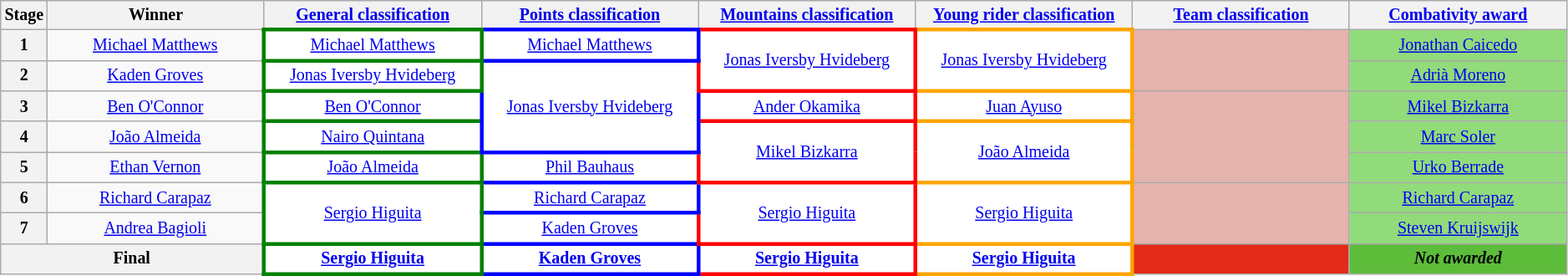<table class="wikitable" style="text-align: center; font-size:smaller;">
<tr style="background:#efefef;">
<th style="width:2%;">Stage</th>
<th style="width:14%;">Winner</th>
<th style="width:14%;"><a href='#'>General classification</a><br></th>
<th style="width:14%;"><a href='#'>Points classification</a><br></th>
<th style="width:14%;"><a href='#'>Mountains classification</a><br></th>
<th style="width:14%;"><a href='#'>Young rider classification</a><br></th>
<th style="width:14%;"><a href='#'>Team classification</a><br></th>
<th style="width:14%;"><a href='#'>Combativity award</a><br></th>
</tr>
<tr>
<th>1</th>
<td><a href='#'>Michael Matthews</a></td>
<td style="background:white; border:3px solid green;"><a href='#'>Michael Matthews</a></td>
<td style="background:white; border:3px solid blue;"><a href='#'>Michael Matthews</a></td>
<td style="background:white; border:3px solid red;" rowspan="2"><a href='#'>Jonas Iversby Hvideberg</a></td>
<td style="background:white; border:3px solid orange;" rowspan="2"><a href='#'>Jonas Iversby Hvideberg</a></td>
<td style="background:#E4B3AB;" rowspan="2"></td>
<td style="background:#91DB7A;"><a href='#'>Jonathan Caicedo</a></td>
</tr>
<tr>
<th>2</th>
<td><a href='#'>Kaden Groves</a></td>
<td style="background:white; border:3px solid green;"><a href='#'>Jonas Iversby Hvideberg</a></td>
<td style="background:white; border:3px solid blue;" rowspan="3"><a href='#'>Jonas Iversby Hvideberg</a></td>
<td style="background:#91DB7A;"><a href='#'>Adrià Moreno</a></td>
</tr>
<tr>
<th>3</th>
<td><a href='#'>Ben O'Connor</a></td>
<td style="background:white; border:3px solid green;"><a href='#'>Ben O'Connor</a></td>
<td style="background:white; border:3px solid red;"><a href='#'>Ander Okamika</a></td>
<td style="background:white; border:3px solid orange;"><a href='#'>Juan Ayuso</a></td>
<td style="background:#E4B3AB;" rowspan="3"></td>
<td style="background:#91DB7A;"><a href='#'>Mikel Bizkarra</a></td>
</tr>
<tr>
<th>4</th>
<td><a href='#'>João Almeida</a></td>
<td style="background:white; border:3px solid green;"><a href='#'>Nairo Quintana</a></td>
<td style="background:white; border:3px solid red;" rowspan="2"><a href='#'>Mikel Bizkarra</a></td>
<td style="background:white; border:3px solid orange;" rowspan="2"><a href='#'>João Almeida</a></td>
<td style="background:#91DB7A;"><a href='#'>Marc Soler</a></td>
</tr>
<tr>
<th>5</th>
<td><a href='#'>Ethan Vernon</a></td>
<td style="background:white; border:3px solid green;"><a href='#'>João Almeida</a></td>
<td style="background:white; border:3px solid blue;"><a href='#'>Phil Bauhaus</a></td>
<td style="background:#91DB7A;"><a href='#'>Urko Berrade</a></td>
</tr>
<tr>
<th>6</th>
<td><a href='#'>Richard Carapaz</a></td>
<td style="background:white; border:3px solid green;" rowspan="2"><a href='#'>Sergio Higuita</a></td>
<td style="background:white; border:3px solid blue;"><a href='#'>Richard Carapaz</a></td>
<td style="background:white; border:3px solid red;" rowspan="2"><a href='#'>Sergio Higuita</a></td>
<td style="background:white; border:3px solid orange;" rowspan="2"><a href='#'>Sergio Higuita</a></td>
<td style="background:#E4B3AB;" rowspan="2"></td>
<td style="background:#91DB7A;"><a href='#'>Richard Carapaz</a></td>
</tr>
<tr>
<th>7</th>
<td><a href='#'>Andrea Bagioli</a></td>
<td style="background:white; border:3px solid blue;"><a href='#'>Kaden Groves</a></td>
<td style="background:#91DB7A;"><a href='#'>Steven Kruijswijk</a></td>
</tr>
<tr>
<th colspan="2">Final</th>
<th style="background:white; border:3px solid green;"><a href='#'>Sergio Higuita</a></th>
<th style="background:white; border:3px solid blue;"><a href='#'>Kaden Groves</a></th>
<th style="background:white; border:3px solid red;"><a href='#'>Sergio Higuita</a></th>
<th style="background:white; border:3px solid orange;"><a href='#'>Sergio Higuita</a></th>
<th style="background:#E42A19;"></th>
<th style="background:#5DBC3A;"><em>Not awarded</em></th>
</tr>
</table>
